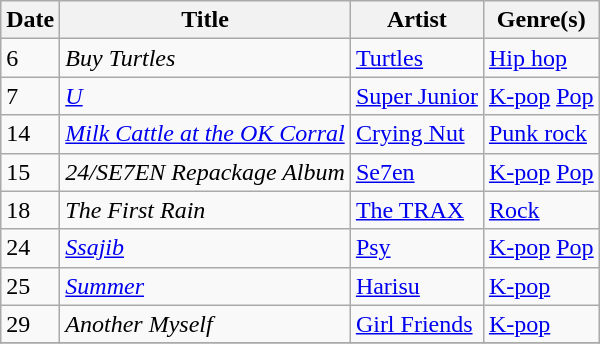<table class="wikitable" style="text-align: left;">
<tr>
<th>Date</th>
<th>Title</th>
<th>Artist</th>
<th>Genre(s)</th>
</tr>
<tr>
<td>6</td>
<td><em>Buy Turtles</em></td>
<td><a href='#'>Turtles</a></td>
<td><a href='#'>Hip hop</a></td>
</tr>
<tr>
<td rowspan="1">7</td>
<td><em><a href='#'>U</a></em></td>
<td><a href='#'>Super Junior</a></td>
<td><a href='#'>K-pop</a> <a href='#'>Pop</a></td>
</tr>
<tr>
<td>14</td>
<td><em><a href='#'>Milk Cattle at the OK Corral</a></em></td>
<td><a href='#'>Crying Nut</a></td>
<td><a href='#'>Punk rock</a></td>
</tr>
<tr>
<td rowspan="1">15</td>
<td><em>24/SE7EN Repackage Album</em></td>
<td><a href='#'>Se7en</a></td>
<td><a href='#'>K-pop</a> <a href='#'>Pop</a></td>
</tr>
<tr>
<td rowspan="1">18</td>
<td><em>The First Rain</em></td>
<td><a href='#'>The TRAX</a></td>
<td><a href='#'>Rock</a></td>
</tr>
<tr>
<td rowspan="1">24</td>
<td><em><a href='#'>Ssajib</a></em></td>
<td><a href='#'>Psy</a></td>
<td><a href='#'>K-pop</a> <a href='#'>Pop</a></td>
</tr>
<tr>
<td>25</td>
<td><em><a href='#'>Summer</a></em></td>
<td><a href='#'>Harisu</a></td>
<td><a href='#'>K-pop</a></td>
</tr>
<tr>
<td>29</td>
<td><em>Another Myself</em></td>
<td><a href='#'>Girl Friends</a></td>
<td><a href='#'>K-pop</a></td>
</tr>
<tr>
</tr>
</table>
